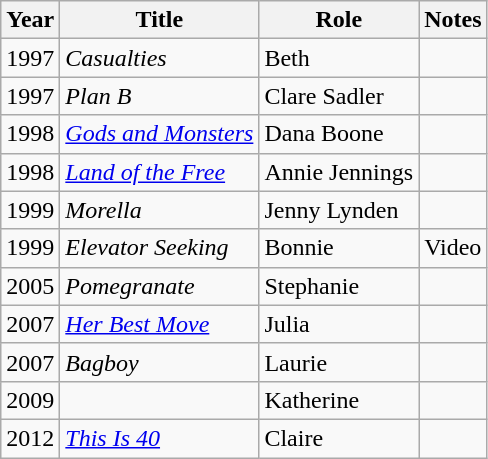<table class="wikitable sortable">
<tr Showtime>
<th>Year</th>
<th>Title</th>
<th>Role</th>
<th class="unsortable">Notes</th>
</tr>
<tr>
<td>1997</td>
<td><em>Casualties</em></td>
<td>Beth</td>
<td></td>
</tr>
<tr>
<td>1997</td>
<td><em>Plan B</em></td>
<td>Clare Sadler</td>
<td></td>
</tr>
<tr>
<td>1998</td>
<td><em><a href='#'>Gods and Monsters</a></em></td>
<td>Dana Boone</td>
<td></td>
</tr>
<tr>
<td>1998</td>
<td><em><a href='#'>Land of the Free</a></em></td>
<td>Annie Jennings</td>
<td></td>
</tr>
<tr>
<td>1999</td>
<td><em>Morella</em></td>
<td>Jenny Lynden</td>
<td></td>
</tr>
<tr>
<td>1999</td>
<td><em>Elevator Seeking</em></td>
<td>Bonnie</td>
<td>Video</td>
</tr>
<tr>
<td>2005</td>
<td><em>Pomegranate</em></td>
<td>Stephanie</td>
<td></td>
</tr>
<tr>
<td>2007</td>
<td><em><a href='#'>Her Best Move</a></em></td>
<td>Julia</td>
<td></td>
</tr>
<tr>
<td>2007</td>
<td><em>Bagboy</em></td>
<td>Laurie</td>
<td></td>
</tr>
<tr>
<td>2009</td>
<td><em></em></td>
<td>Katherine</td>
<td></td>
</tr>
<tr>
<td>2012</td>
<td><em><a href='#'>This Is 40</a></em></td>
<td>Claire</td>
<td></td>
</tr>
</table>
